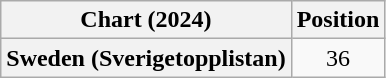<table class="wikitable plainrowheaders" style="text-align:center">
<tr>
<th scope="col">Chart (2024)</th>
<th scope="col">Position</th>
</tr>
<tr>
<th scope="row">Sweden (Sverigetopplistan)</th>
<td>36</td>
</tr>
</table>
